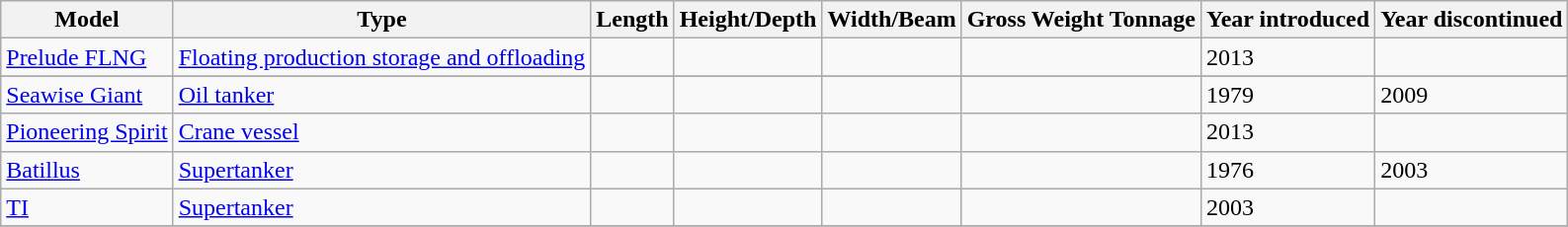<table class="wikitable sortable">
<tr>
<th>Model</th>
<th>Type</th>
<th>Length</th>
<th>Height/Depth</th>
<th>Width/Beam</th>
<th>Gross Weight Tonnage</th>
<th>Year introduced</th>
<th>Year discontinued</th>
</tr>
<tr>
<td><a href='#'>Prelude FLNG</a></td>
<td><a href='#'>Floating production storage and offloading</a></td>
<td></td>
<td></td>
<td></td>
<td></td>
<td>2013</td>
<td></td>
</tr>
<tr>
</tr>
<tr>
<td><a href='#'>Seawise Giant</a></td>
<td><a href='#'>Oil tanker</a></td>
<td></td>
<td></td>
<td></td>
<td></td>
<td>1979</td>
<td>2009</td>
</tr>
<tr>
<td><a href='#'>Pioneering Spirit</a></td>
<td><a href='#'>Crane vessel</a></td>
<td></td>
<td></td>
<td></td>
<td></td>
<td>2013</td>
<td></td>
</tr>
<tr>
<td><a href='#'>Batillus</a></td>
<td><a href='#'>Supertanker</a></td>
<td></td>
<td></td>
<td></td>
<td></td>
<td>1976</td>
<td>2003</td>
</tr>
<tr>
<td><a href='#'>TI</a></td>
<td><a href='#'>Supertanker</a></td>
<td></td>
<td></td>
<td></td>
<td></td>
<td>2003</td>
<td></td>
</tr>
<tr>
</tr>
</table>
